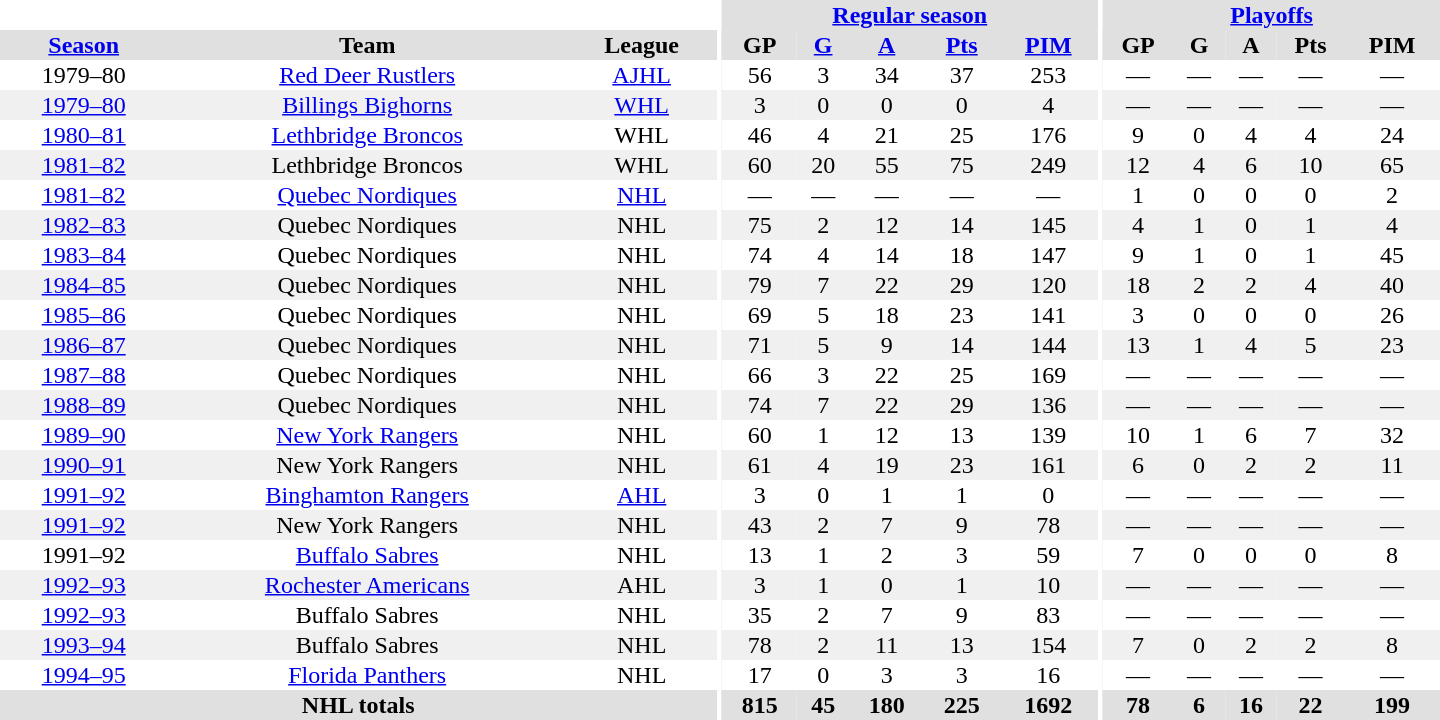<table border="0" cellpadding="1" cellspacing="0" style="text-align:center; width:60em">
<tr bgcolor="#e0e0e0">
<th colspan="3" bgcolor="#ffffff"></th>
<th rowspan="99" bgcolor="#ffffff"></th>
<th colspan="5"><a href='#'>Regular season</a></th>
<th rowspan="99" bgcolor="#ffffff"></th>
<th colspan="5"><a href='#'>Playoffs</a></th>
</tr>
<tr bgcolor="#e0e0e0">
<th><a href='#'>Season</a></th>
<th>Team</th>
<th>League</th>
<th>GP</th>
<th><a href='#'>G</a></th>
<th><a href='#'>A</a></th>
<th><a href='#'>Pts</a></th>
<th><a href='#'>PIM</a></th>
<th>GP</th>
<th>G</th>
<th>A</th>
<th>Pts</th>
<th>PIM</th>
</tr>
<tr>
<td>1979–80</td>
<td><a href='#'>Red Deer Rustlers</a></td>
<td><a href='#'>AJHL</a></td>
<td>56</td>
<td>3</td>
<td>34</td>
<td>37</td>
<td>253</td>
<td>—</td>
<td>—</td>
<td>—</td>
<td>—</td>
<td>—</td>
</tr>
<tr style="background:#f0f0f0;">
<td><a href='#'>1979–80</a></td>
<td><a href='#'>Billings Bighorns</a></td>
<td><a href='#'>WHL</a></td>
<td>3</td>
<td>0</td>
<td>0</td>
<td>0</td>
<td>4</td>
<td>—</td>
<td>—</td>
<td>—</td>
<td>—</td>
<td>—</td>
</tr>
<tr>
<td><a href='#'>1980–81</a></td>
<td><a href='#'>Lethbridge Broncos</a></td>
<td>WHL</td>
<td>46</td>
<td>4</td>
<td>21</td>
<td>25</td>
<td>176</td>
<td>9</td>
<td>0</td>
<td>4</td>
<td>4</td>
<td>24</td>
</tr>
<tr style="background:#f0f0f0;">
<td><a href='#'>1981–82</a></td>
<td>Lethbridge Broncos</td>
<td>WHL</td>
<td>60</td>
<td>20</td>
<td>55</td>
<td>75</td>
<td>249</td>
<td>12</td>
<td>4</td>
<td>6</td>
<td>10</td>
<td>65</td>
</tr>
<tr>
<td><a href='#'>1981–82</a></td>
<td><a href='#'>Quebec Nordiques</a></td>
<td><a href='#'>NHL</a></td>
<td>—</td>
<td>—</td>
<td>—</td>
<td>—</td>
<td>—</td>
<td>1</td>
<td>0</td>
<td>0</td>
<td>0</td>
<td>2</td>
</tr>
<tr style="background:#f0f0f0;">
<td><a href='#'>1982–83</a></td>
<td>Quebec Nordiques</td>
<td>NHL</td>
<td>75</td>
<td>2</td>
<td>12</td>
<td>14</td>
<td>145</td>
<td>4</td>
<td>1</td>
<td>0</td>
<td>1</td>
<td>4</td>
</tr>
<tr>
<td><a href='#'>1983–84</a></td>
<td>Quebec Nordiques</td>
<td>NHL</td>
<td>74</td>
<td>4</td>
<td>14</td>
<td>18</td>
<td>147</td>
<td>9</td>
<td>1</td>
<td>0</td>
<td>1</td>
<td>45</td>
</tr>
<tr style="background:#f0f0f0;">
<td><a href='#'>1984–85</a></td>
<td>Quebec Nordiques</td>
<td>NHL</td>
<td>79</td>
<td>7</td>
<td>22</td>
<td>29</td>
<td>120</td>
<td>18</td>
<td>2</td>
<td>2</td>
<td>4</td>
<td>40</td>
</tr>
<tr>
<td><a href='#'>1985–86</a></td>
<td>Quebec Nordiques</td>
<td>NHL</td>
<td>69</td>
<td>5</td>
<td>18</td>
<td>23</td>
<td>141</td>
<td>3</td>
<td>0</td>
<td>0</td>
<td>0</td>
<td>26</td>
</tr>
<tr style="background:#f0f0f0;">
<td><a href='#'>1986–87</a></td>
<td>Quebec Nordiques</td>
<td>NHL</td>
<td>71</td>
<td>5</td>
<td>9</td>
<td>14</td>
<td>144</td>
<td>13</td>
<td>1</td>
<td>4</td>
<td>5</td>
<td>23</td>
</tr>
<tr>
<td><a href='#'>1987–88</a></td>
<td>Quebec Nordiques</td>
<td>NHL</td>
<td>66</td>
<td>3</td>
<td>22</td>
<td>25</td>
<td>169</td>
<td>—</td>
<td>—</td>
<td>—</td>
<td>—</td>
<td>—</td>
</tr>
<tr style="background:#f0f0f0;">
<td><a href='#'>1988–89</a></td>
<td>Quebec Nordiques</td>
<td>NHL</td>
<td>74</td>
<td>7</td>
<td>22</td>
<td>29</td>
<td>136</td>
<td>—</td>
<td>—</td>
<td>—</td>
<td>—</td>
<td>—</td>
</tr>
<tr>
<td><a href='#'>1989–90</a></td>
<td><a href='#'>New York Rangers</a></td>
<td>NHL</td>
<td>60</td>
<td>1</td>
<td>12</td>
<td>13</td>
<td>139</td>
<td>10</td>
<td>1</td>
<td>6</td>
<td>7</td>
<td>32</td>
</tr>
<tr style="background:#f0f0f0;">
<td><a href='#'>1990–91</a></td>
<td>New York Rangers</td>
<td>NHL</td>
<td>61</td>
<td>4</td>
<td>19</td>
<td>23</td>
<td>161</td>
<td>6</td>
<td>0</td>
<td>2</td>
<td>2</td>
<td>11</td>
</tr>
<tr>
<td><a href='#'>1991–92</a></td>
<td><a href='#'>Binghamton Rangers</a></td>
<td><a href='#'>AHL</a></td>
<td>3</td>
<td>0</td>
<td>1</td>
<td>1</td>
<td>0</td>
<td>—</td>
<td>—</td>
<td>—</td>
<td>—</td>
<td>—</td>
</tr>
<tr style="background:#f0f0f0;">
<td><a href='#'>1991–92</a></td>
<td>New York Rangers</td>
<td>NHL</td>
<td>43</td>
<td>2</td>
<td>7</td>
<td>9</td>
<td>78</td>
<td>—</td>
<td>—</td>
<td>—</td>
<td>—</td>
<td>—</td>
</tr>
<tr>
<td>1991–92</td>
<td><a href='#'>Buffalo Sabres</a></td>
<td>NHL</td>
<td>13</td>
<td>1</td>
<td>2</td>
<td>3</td>
<td>59</td>
<td>7</td>
<td>0</td>
<td>0</td>
<td>0</td>
<td>8</td>
</tr>
<tr style="background:#f0f0f0;">
<td><a href='#'>1992–93</a></td>
<td><a href='#'>Rochester Americans</a></td>
<td>AHL</td>
<td>3</td>
<td>1</td>
<td>0</td>
<td>1</td>
<td>10</td>
<td>—</td>
<td>—</td>
<td>—</td>
<td>—</td>
<td>—</td>
</tr>
<tr>
<td><a href='#'>1992–93</a></td>
<td>Buffalo Sabres</td>
<td>NHL</td>
<td>35</td>
<td>2</td>
<td>7</td>
<td>9</td>
<td>83</td>
<td>—</td>
<td>—</td>
<td>—</td>
<td>—</td>
<td>—</td>
</tr>
<tr style="background:#f0f0f0;">
<td><a href='#'>1993–94</a></td>
<td>Buffalo Sabres</td>
<td>NHL</td>
<td>78</td>
<td>2</td>
<td>11</td>
<td>13</td>
<td>154</td>
<td>7</td>
<td>0</td>
<td>2</td>
<td>2</td>
<td>8</td>
</tr>
<tr>
<td><a href='#'>1994–95</a></td>
<td><a href='#'>Florida Panthers</a></td>
<td>NHL</td>
<td>17</td>
<td>0</td>
<td>3</td>
<td>3</td>
<td>16</td>
<td>—</td>
<td>—</td>
<td>—</td>
<td>—</td>
<td>—</td>
</tr>
<tr bgcolor="#e0e0e0">
<th colspan="3">NHL totals</th>
<th>815</th>
<th>45</th>
<th>180</th>
<th>225</th>
<th>1692</th>
<th>78</th>
<th>6</th>
<th>16</th>
<th>22</th>
<th>199</th>
</tr>
</table>
